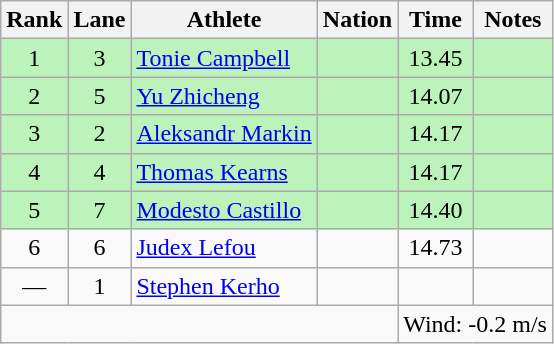<table class="wikitable sortable" style="text-align:center">
<tr>
<th>Rank</th>
<th>Lane</th>
<th>Athlete</th>
<th>Nation</th>
<th>Time</th>
<th>Notes</th>
</tr>
<tr bgcolor=bbf3bb>
<td>1</td>
<td>3</td>
<td align="left"><a href='#'>Tonie Campbell</a></td>
<td align=left></td>
<td>13.45</td>
<td></td>
</tr>
<tr bgcolor=bbf3bb>
<td>2</td>
<td>5</td>
<td align="left"><a href='#'>Yu Zhicheng</a></td>
<td align=left></td>
<td>14.07</td>
<td></td>
</tr>
<tr bgcolor=bbf3bb>
<td>3</td>
<td>2</td>
<td align="left"><a href='#'>Aleksandr Markin</a></td>
<td align=left></td>
<td>14.17</td>
<td></td>
</tr>
<tr bgcolor=bbf3bb>
<td>4</td>
<td>4</td>
<td align="left"><a href='#'>Thomas Kearns</a></td>
<td align=left></td>
<td>14.17</td>
<td></td>
</tr>
<tr bgcolor=bbf3bb>
<td>5</td>
<td>7</td>
<td align="left"><a href='#'>Modesto Castillo</a></td>
<td align=left></td>
<td>14.40</td>
<td></td>
</tr>
<tr>
<td>6</td>
<td>6</td>
<td align="left"><a href='#'>Judex Lefou</a></td>
<td align=left></td>
<td>14.73</td>
<td></td>
</tr>
<tr>
<td data-sort-value=7>—</td>
<td>1</td>
<td align="left"><a href='#'>Stephen Kerho</a></td>
<td align=left></td>
<td data-sort-value=99.98></td>
<td></td>
</tr>
<tr class="sortbottom">
<td colspan=4></td>
<td colspan="2" style="text-align:left;">Wind: -0.2 m/s</td>
</tr>
</table>
